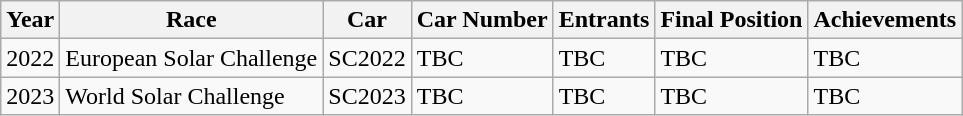<table class="wikitable">
<tr>
<th><strong>Year</strong></th>
<th><strong>Race</strong></th>
<th><strong>Car</strong></th>
<th><strong>Car Number</strong></th>
<th><strong>Entrants</strong></th>
<th><strong>Final Position</strong></th>
<th><strong>Achievements</strong></th>
</tr>
<tr>
<td>2022</td>
<td>European Solar Challenge</td>
<td>SC2022</td>
<td>TBC</td>
<td>TBC</td>
<td>TBC</td>
<td>TBC</td>
</tr>
<tr>
<td>2023</td>
<td>World Solar Challenge</td>
<td>SC2023</td>
<td>TBC</td>
<td>TBC</td>
<td>TBC</td>
<td>TBC</td>
</tr>
</table>
